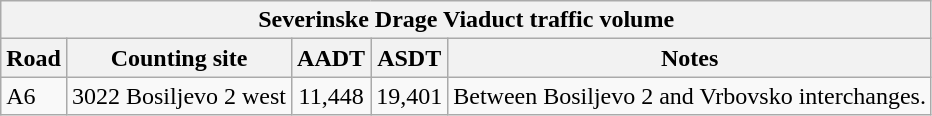<table class="wikitable">
<tr>
<td colspan=5 style="background:#f2f2f2;" align=center style=margin-top:15><strong>Severinske Drage Viaduct traffic volume</strong></td>
</tr>
<tr>
<td align=center style="background:#f2f2f2;"><strong>Road</strong></td>
<td align=center style="background:#f2f2f2;"><strong>Counting site</strong></td>
<td align=center style="background:#f2f2f2;"><strong>AADT</strong></td>
<td align=center style="background:#f2f2f2;"><strong>ASDT</strong></td>
<td align=center style="background:#f2f2f2;"><strong>Notes</strong></td>
</tr>
<tr>
<td> A6</td>
<td>3022 Bosiljevo 2 west</td>
<td align=center>11,448</td>
<td align=center>19,401</td>
<td>Between Bosiljevo 2 and Vrbovsko interchanges.</td>
</tr>
</table>
